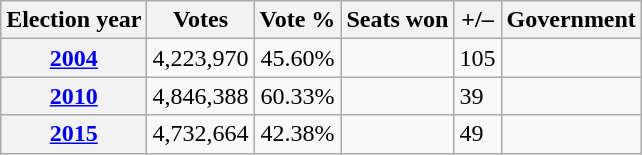<table class="sortable wikitable" style="margin:1em auto;">
<tr>
<th>Election year</th>
<th>Votes</th>
<th>Vote %</th>
<th>Seats won</th>
<th>+/–</th>
<th>Government</th>
</tr>
<tr>
<th><a href='#'>2004</a></th>
<td align=center>4,223,970</td>
<td align=center>45.60%</td>
<td></td>
<td> 105</td>
<td></td>
</tr>
<tr>
<th><a href='#'>2010</a></th>
<td align=center>4,846,388</td>
<td align=center>60.33%</td>
<td></td>
<td> 39</td>
<td></td>
</tr>
<tr>
<th><a href='#'>2015</a></th>
<td align=center>4,732,664</td>
<td align=center>42.38%</td>
<td></td>
<td> 49</td>
<td></td>
</tr>
</table>
